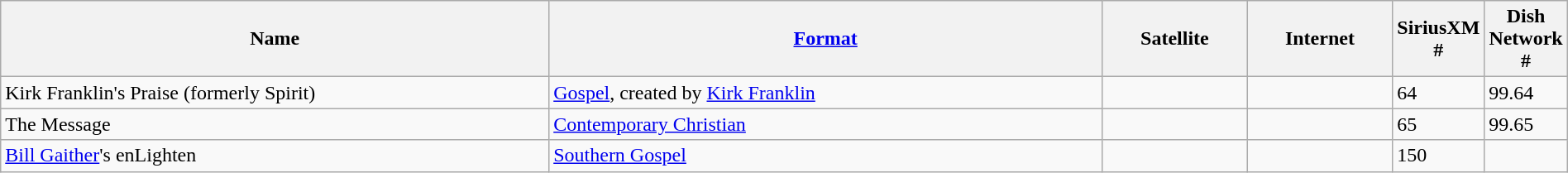<table class="wikitable sortable" style="width:100%;">
<tr>
<th width="40%">Name</th>
<th width="40%"><a href='#'>Format</a></th>
<th width="10%">Satellite</th>
<th width="10%">Internet</th>
<th width="10%">SiriusXM #</th>
<th width="20%">Dish Network #</th>
</tr>
<tr>
<td>Kirk Franklin's Praise (formerly Spirit)</td>
<td><a href='#'>Gospel</a>, created by <a href='#'>Kirk Franklin</a></td>
<td></td>
<td></td>
<td>64</td>
<td>99.64</td>
</tr>
<tr>
<td>The Message</td>
<td><a href='#'>Contemporary Christian</a></td>
<td></td>
<td></td>
<td>65</td>
<td>99.65</td>
</tr>
<tr>
<td><a href='#'>Bill Gaither</a>'s enLighten</td>
<td><a href='#'>Southern Gospel</a></td>
<td></td>
<td></td>
<td>150</td>
<td></td>
</tr>
</table>
